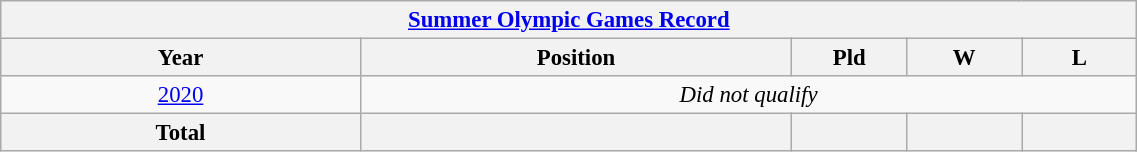<table class="wikitable collapsible autocollapse" style="text-align: center; font-size:95%;" width=60%>
<tr>
<th colspan=9><a href='#'>Summer Olympic Games Record</a></th>
</tr>
<tr>
<th width=25%>Year</th>
<th width=30%>Position</th>
<th width=8%>Pld</th>
<th width=8%>W</th>
<th width=8%>L</th>
</tr>
<tr>
<td> <a href='#'>2020</a></td>
<td colspan=4><em>Did not qualify</em></td>
</tr>
<tr>
<th><strong>Total</strong></th>
<th></th>
<th></th>
<th></th>
<th></th>
</tr>
</table>
